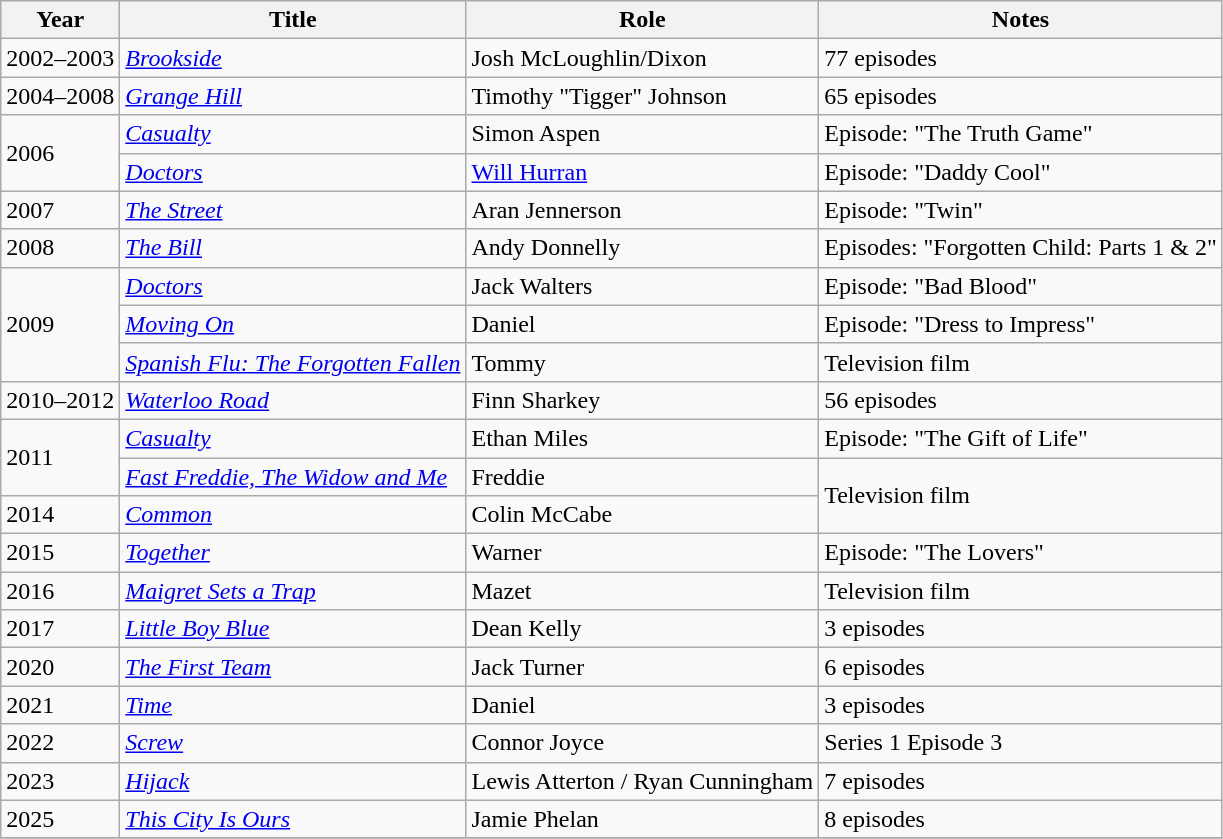<table class="wikitable sortable">
<tr>
<th>Year</th>
<th>Title</th>
<th>Role</th>
<th class="unsortable">Notes</th>
</tr>
<tr>
<td>2002–2003</td>
<td><em><a href='#'>Brookside</a></em></td>
<td>Josh McLoughlin/Dixon</td>
<td>77 episodes</td>
</tr>
<tr>
<td>2004–2008</td>
<td><em><a href='#'>Grange Hill</a></em></td>
<td>Timothy "Tigger" Johnson</td>
<td>65 episodes</td>
</tr>
<tr>
<td rowspan="2">2006</td>
<td><em><a href='#'>Casualty</a></em></td>
<td>Simon Aspen</td>
<td>Episode: "The Truth Game"</td>
</tr>
<tr>
<td><em><a href='#'>Doctors</a></em></td>
<td><a href='#'>Will Hurran</a></td>
<td>Episode: "Daddy Cool"</td>
</tr>
<tr>
<td>2007</td>
<td><em><a href='#'>The Street</a></em></td>
<td>Aran Jennerson</td>
<td>Episode: "Twin"</td>
</tr>
<tr>
<td>2008</td>
<td><em><a href='#'>The Bill</a></em></td>
<td>Andy Donnelly</td>
<td>Episodes: "Forgotten Child: Parts 1 & 2"</td>
</tr>
<tr>
<td rowspan="3">2009</td>
<td><em><a href='#'>Doctors</a></em></td>
<td>Jack Walters</td>
<td>Episode: "Bad Blood"</td>
</tr>
<tr>
<td><em><a href='#'>Moving On</a></em></td>
<td>Daniel</td>
<td>Episode: "Dress to Impress"</td>
</tr>
<tr>
<td><em><a href='#'>Spanish Flu: The Forgotten Fallen</a></em></td>
<td>Tommy</td>
<td>Television film</td>
</tr>
<tr>
<td>2010–2012</td>
<td><em><a href='#'>Waterloo Road</a></em></td>
<td>Finn Sharkey</td>
<td>56 episodes</td>
</tr>
<tr>
<td rowspan="2">2011</td>
<td><em><a href='#'>Casualty</a></em></td>
<td>Ethan Miles</td>
<td>Episode: "The Gift of Life"</td>
</tr>
<tr>
<td><em><a href='#'>Fast Freddie, The Widow and Me</a></em></td>
<td>Freddie</td>
<td rowspan="2">Television film</td>
</tr>
<tr>
<td>2014</td>
<td><em><a href='#'>Common</a></em></td>
<td>Colin McCabe</td>
</tr>
<tr>
<td>2015</td>
<td><em><a href='#'>Together</a></em></td>
<td>Warner</td>
<td>Episode: "The Lovers"</td>
</tr>
<tr>
<td>2016</td>
<td><em><a href='#'>Maigret Sets a Trap</a></em></td>
<td>Mazet</td>
<td>Television film</td>
</tr>
<tr>
<td>2017</td>
<td><em><a href='#'>Little Boy Blue</a></em></td>
<td>Dean Kelly</td>
<td>3 episodes</td>
</tr>
<tr>
<td>2020</td>
<td><em><a href='#'>The First Team</a></em></td>
<td>Jack Turner</td>
<td>6 episodes</td>
</tr>
<tr>
<td>2021</td>
<td><em><a href='#'>Time</a></em></td>
<td>Daniel</td>
<td>3 episodes </td>
</tr>
<tr>
<td>2022</td>
<td><em><a href='#'>Screw</a></em></td>
<td>Connor Joyce</td>
<td>Series 1 Episode 3</td>
</tr>
<tr>
<td>2023</td>
<td><em><a href='#'>Hijack</a></em></td>
<td>Lewis Atterton / Ryan Cunningham</td>
<td>7 episodes </td>
</tr>
<tr>
<td>2025</td>
<td><em><a href='#'>This City Is Ours</a></em></td>
<td>Jamie Phelan</td>
<td>8 episodes </td>
</tr>
<tr>
</tr>
</table>
